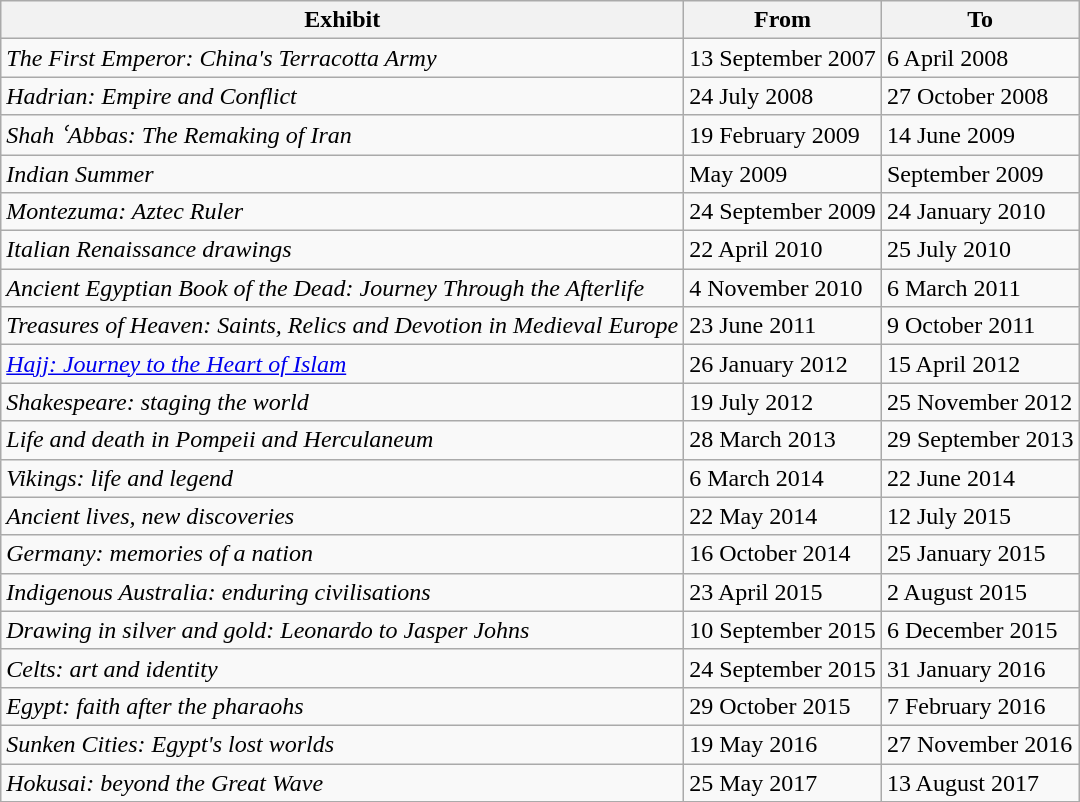<table class="wikitable">
<tr>
<th>Exhibit</th>
<th>From</th>
<th>To</th>
</tr>
<tr>
<td><em>The First Emperor: China's Terracotta Army</em></td>
<td>13 September 2007</td>
<td>6 April 2008</td>
</tr>
<tr>
<td><em>Hadrian: Empire and Conflict</em></td>
<td>24 July 2008</td>
<td>27 October 2008</td>
</tr>
<tr>
<td><em>Shah ʿAbbas: The Remaking of Iran</em></td>
<td>19 February 2009</td>
<td>14 June 2009</td>
</tr>
<tr>
<td><em>Indian Summer</em></td>
<td>May 2009</td>
<td>September 2009</td>
</tr>
<tr>
<td><em>Montezuma: Aztec Ruler</em></td>
<td>24 September 2009</td>
<td>24 January 2010</td>
</tr>
<tr>
<td><em>Italian Renaissance drawings</em></td>
<td>22 April 2010</td>
<td>25 July 2010</td>
</tr>
<tr>
<td><em>Ancient Egyptian Book of the Dead: Journey Through the Afterlife</em></td>
<td>4 November 2010</td>
<td>6 March 2011</td>
</tr>
<tr>
<td><em>Treasures of Heaven: Saints, Relics and Devotion in Medieval Europe</em></td>
<td>23 June 2011</td>
<td>9 October 2011</td>
</tr>
<tr>
<td><em><a href='#'>Hajj: Journey to the Heart of Islam</a></em></td>
<td>26 January 2012</td>
<td>15 April 2012</td>
</tr>
<tr>
<td><em>Shakespeare: staging the world</em></td>
<td>19 July 2012</td>
<td>25 November 2012</td>
</tr>
<tr>
<td><em>Life and death in Pompeii and Herculaneum</em></td>
<td>28 March 2013</td>
<td>29 September 2013</td>
</tr>
<tr>
<td><em>Vikings: life and legend</em></td>
<td>6 March 2014</td>
<td>22 June 2014</td>
</tr>
<tr>
<td><em>Ancient lives, new discoveries</em></td>
<td>22 May 2014</td>
<td>12 July 2015</td>
</tr>
<tr>
<td><em>Germany: memories of a nation</em></td>
<td>16 October 2014</td>
<td>25 January 2015</td>
</tr>
<tr>
<td><em>Indigenous Australia: enduring civilisations</em></td>
<td>23 April 2015</td>
<td>2 August 2015</td>
</tr>
<tr>
<td><em>Drawing in silver and gold: Leonardo to Jasper Johns</em></td>
<td>10 September 2015</td>
<td>6 December 2015</td>
</tr>
<tr>
<td><em>Celts: art and identity</em></td>
<td>24 September 2015</td>
<td>31 January 2016</td>
</tr>
<tr>
<td><em>Egypt: faith after the pharaohs</em></td>
<td>29 October 2015</td>
<td>7 February 2016</td>
</tr>
<tr>
<td><em>Sunken Cities: Egypt's lost worlds</em></td>
<td>19 May 2016</td>
<td>27 November 2016</td>
</tr>
<tr>
<td><em>Hokusai: beyond the Great Wave</em></td>
<td>25 May 2017</td>
<td>13 August 2017</td>
</tr>
</table>
